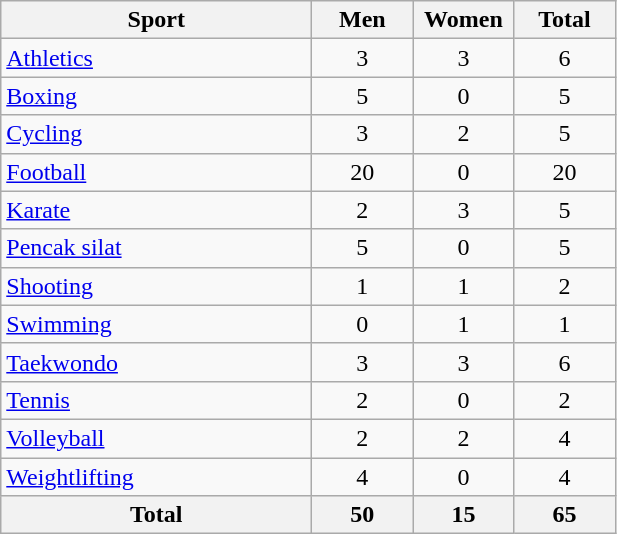<table class="wikitable" style="text-align:center;">
<tr>
<th width=200>Sport</th>
<th width=60>Men</th>
<th width=60>Women</th>
<th width=60>Total</th>
</tr>
<tr>
<td align=left><a href='#'>Athletics</a></td>
<td>3</td>
<td>3</td>
<td>6</td>
</tr>
<tr>
<td align=left><a href='#'>Boxing</a></td>
<td>5</td>
<td>0</td>
<td>5</td>
</tr>
<tr>
<td align=left><a href='#'>Cycling</a></td>
<td>3</td>
<td>2</td>
<td>5</td>
</tr>
<tr>
<td align=left><a href='#'>Football</a></td>
<td>20</td>
<td>0</td>
<td>20</td>
</tr>
<tr>
<td align=left><a href='#'>Karate</a></td>
<td>2</td>
<td>3</td>
<td>5</td>
</tr>
<tr>
<td align=left><a href='#'>Pencak silat</a></td>
<td>5</td>
<td>0</td>
<td>5</td>
</tr>
<tr>
<td align=left><a href='#'>Shooting</a></td>
<td>1</td>
<td>1</td>
<td>2</td>
</tr>
<tr>
<td align=left><a href='#'>Swimming</a></td>
<td>0</td>
<td>1</td>
<td>1</td>
</tr>
<tr>
<td align=left><a href='#'>Taekwondo</a></td>
<td>3</td>
<td>3</td>
<td>6</td>
</tr>
<tr>
<td align=left><a href='#'>Tennis</a></td>
<td>2</td>
<td>0</td>
<td>2</td>
</tr>
<tr>
<td align=left><a href='#'>Volleyball</a></td>
<td>2</td>
<td>2</td>
<td>4</td>
</tr>
<tr>
<td align=left><a href='#'>Weightlifting</a></td>
<td>4</td>
<td>0</td>
<td>4</td>
</tr>
<tr>
<th>Total</th>
<th>50</th>
<th>15</th>
<th>65</th>
</tr>
</table>
